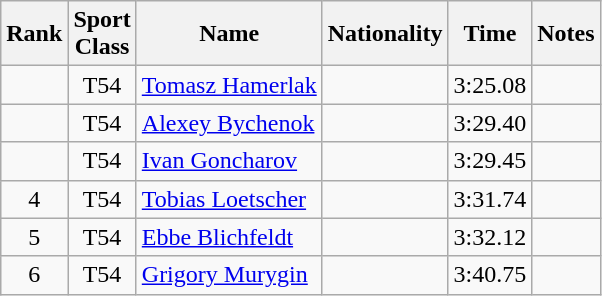<table class="wikitable sortable" style="text-align:center">
<tr>
<th>Rank</th>
<th>Sport<br>Class</th>
<th>Name</th>
<th>Nationality</th>
<th>Time</th>
<th>Notes</th>
</tr>
<tr>
<td></td>
<td>T54</td>
<td align=left><a href='#'>Tomasz Hamerlak</a></td>
<td align=left></td>
<td>3:25.08</td>
<td></td>
</tr>
<tr>
<td></td>
<td>T54</td>
<td align=left><a href='#'>Alexey Bychenok</a></td>
<td align=left></td>
<td>3:29.40</td>
<td></td>
</tr>
<tr>
<td></td>
<td>T54</td>
<td align=left><a href='#'>Ivan Goncharov</a></td>
<td align=left></td>
<td>3:29.45</td>
<td></td>
</tr>
<tr>
<td>4</td>
<td>T54</td>
<td align=left><a href='#'>Tobias Loetscher</a></td>
<td align=left></td>
<td>3:31.74</td>
<td></td>
</tr>
<tr>
<td>5</td>
<td>T54</td>
<td align=left><a href='#'>Ebbe Blichfeldt</a></td>
<td align=left></td>
<td>3:32.12</td>
<td></td>
</tr>
<tr>
<td>6</td>
<td>T54</td>
<td align=left><a href='#'>Grigory Murygin</a></td>
<td align=left></td>
<td>3:40.75</td>
<td></td>
</tr>
</table>
